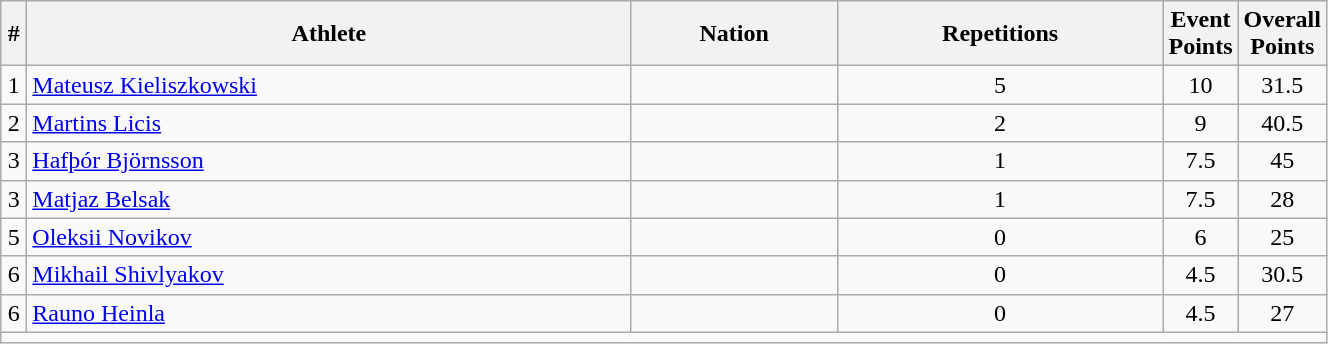<table class="wikitable sortable" style="text-align:center;width: 70%;">
<tr>
<th scope="col" style="width: 10px;">#</th>
<th scope="col">Athlete</th>
<th scope="col">Nation</th>
<th scope="col">Repetitions</th>
<th scope="col" style="width: 10px;">Event Points</th>
<th scope="col" style="width: 10px;">Overall Points</th>
</tr>
<tr>
<td>1</td>
<td align=left><a href='#'>Mateusz Kieliszkowski</a></td>
<td align=left></td>
<td>5</td>
<td>10</td>
<td>31.5</td>
</tr>
<tr>
<td>2</td>
<td align=left><a href='#'>Martins Licis</a></td>
<td align=left></td>
<td>2</td>
<td>9</td>
<td>40.5</td>
</tr>
<tr>
<td>3</td>
<td align=left><a href='#'>Hafþór Björnsson</a></td>
<td align=left></td>
<td>1</td>
<td>7.5</td>
<td>45</td>
</tr>
<tr>
<td>3</td>
<td align=left><a href='#'>Matjaz Belsak</a></td>
<td align=left></td>
<td>1</td>
<td>7.5</td>
<td>28</td>
</tr>
<tr>
<td>5</td>
<td align=left><a href='#'>Oleksii Novikov</a></td>
<td align=left></td>
<td>0</td>
<td>6</td>
<td>25</td>
</tr>
<tr>
<td>6</td>
<td align=left><a href='#'>Mikhail Shivlyakov</a></td>
<td align=left></td>
<td>0</td>
<td>4.5</td>
<td>30.5</td>
</tr>
<tr>
<td>6</td>
<td align=left><a href='#'>Rauno Heinla</a></td>
<td align=left></td>
<td>0</td>
<td>4.5</td>
<td>27</td>
</tr>
<tr class="sortbottom">
<td colspan="6"></td>
</tr>
</table>
